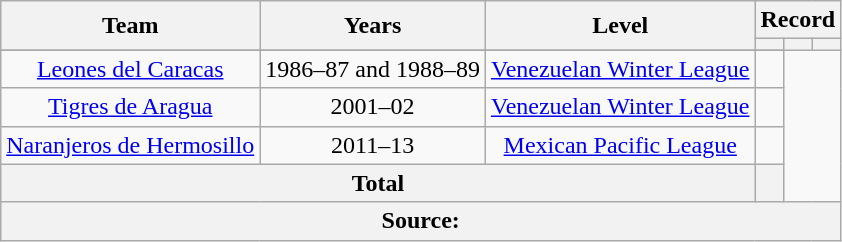<table class="wikitable" style="text-align:center;">
<tr>
<th rowspan="2">Team</th>
<th rowspan="2">Years</th>
<th rowspan="2">Level</th>
<th colspan="3">Record</th>
</tr>
<tr>
<th></th>
<th></th>
<th></th>
</tr>
<tr>
</tr>
<tr>
<td><a href='#'>Leones del Caracas</a></td>
<td>1986–87 and 1988–89</td>
<td><a href='#'>Venezuelan Winter League</a></td>
<td></td>
</tr>
<tr>
<td><a href='#'>Tigres de Aragua</a></td>
<td>2001–02</td>
<td><a href='#'>Venezuelan Winter League</a></td>
<td></td>
</tr>
<tr>
<td><a href='#'>Naranjeros de Hermosillo</a></td>
<td>2011–13</td>
<td><a href='#'>Mexican Pacific League</a></td>
<td></td>
</tr>
<tr>
<th colspan="3">Total</th>
<th></th>
</tr>
<tr>
<th colspan="6" style="text-align: center;"><strong>Source:</strong></th>
</tr>
</table>
